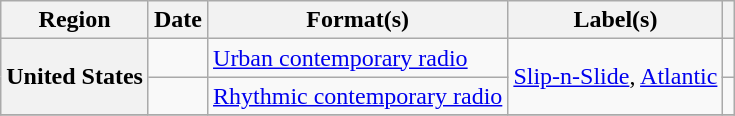<table class="wikitable plainrowheaders" style="text-align:left">
<tr>
<th scope="col">Region</th>
<th scope="col">Date</th>
<th scope="col">Format(s)</th>
<th scope="col">Label(s)</th>
<th scope="col"></th>
</tr>
<tr>
<th scope="row" rowspan="2">United States</th>
<td></td>
<td><a href='#'>Urban contemporary radio</a></td>
<td rowspan="2"><a href='#'>Slip-n-Slide</a>, <a href='#'>Atlantic</a></td>
<td></td>
</tr>
<tr>
<td></td>
<td><a href='#'>Rhythmic contemporary radio</a></td>
<td></td>
</tr>
<tr>
</tr>
</table>
